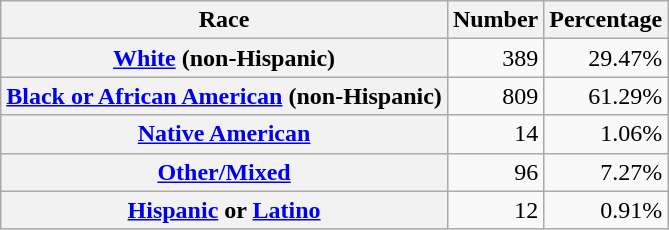<table class="wikitable" style="text-align:right">
<tr>
<th scope="col">Race</th>
<th scope="col">Number</th>
<th scope="col">Percentage</th>
</tr>
<tr>
<th scope="row"><a href='#'>White</a> (non-Hispanic)</th>
<td>389</td>
<td>29.47%</td>
</tr>
<tr>
<th scope="row"><a href='#'>Black or African American</a> (non-Hispanic)</th>
<td>809</td>
<td>61.29%</td>
</tr>
<tr>
<th scope="row"><a href='#'>Native American</a></th>
<td>14</td>
<td>1.06%</td>
</tr>
<tr>
<th scope="row"><a href='#'>Other/Mixed</a></th>
<td>96</td>
<td>7.27%</td>
</tr>
<tr>
<th scope="row"><a href='#'>Hispanic</a> or <a href='#'>Latino</a></th>
<td>12</td>
<td>0.91%</td>
</tr>
</table>
